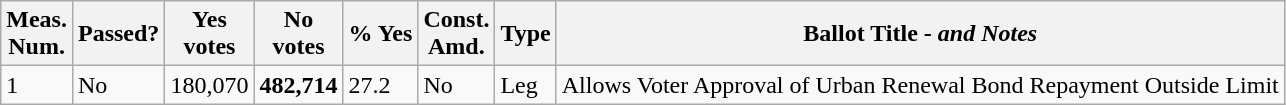<table class="wikitable sortable">
<tr>
<th>Meas.<br>Num.</th>
<th>Passed?</th>
<th>Yes<br>votes</th>
<th>No<br>votes</th>
<th>% Yes<br></th>
<th>Const.<br>Amd.</th>
<th>Type<br></th>
<th>Ballot Title - <em>and Notes</em></th>
</tr>
<tr>
<td>1</td>
<td>No</td>
<td>180,070</td>
<td><strong>482,714</strong></td>
<td>27.2</td>
<td>No</td>
<td>Leg</td>
<td>Allows Voter Approval of Urban Renewal Bond Repayment Outside Limit</td>
</tr>
</table>
